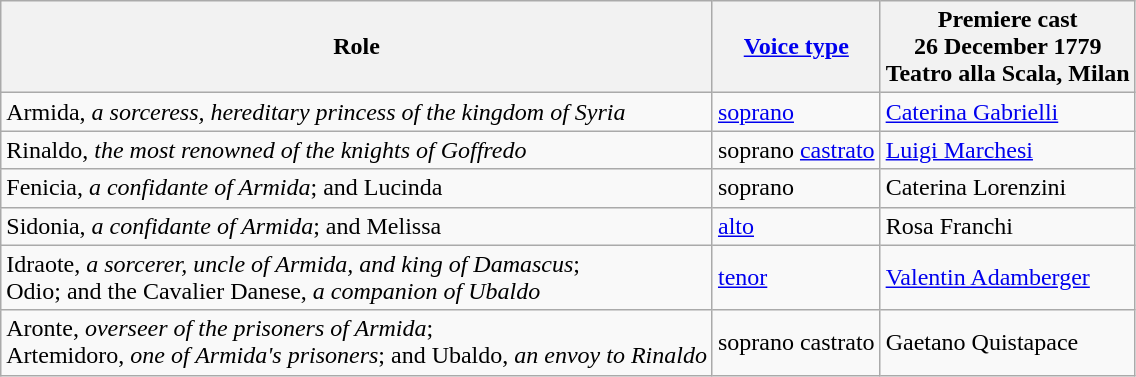<table class="wikitable">
<tr>
<th>Role</th>
<th><a href='#'>Voice type</a></th>
<th>Premiere cast<br>26 December 1779<br>Teatro alla Scala, Milan</th>
</tr>
<tr>
<td>Armida, <em>a sorceress, hereditary princess of the kingdom of Syria</em></td>
<td><a href='#'>soprano</a></td>
<td><a href='#'>Caterina Gabrielli</a></td>
</tr>
<tr>
<td>Rinaldo, <em>the most renowned of the knights of Goffredo</em></td>
<td>soprano <a href='#'>castrato</a></td>
<td><a href='#'>Luigi Marchesi</a></td>
</tr>
<tr>
<td>Fenicia, <em>a confidante of Armida</em>; and Lucinda</td>
<td>soprano</td>
<td>Caterina Lorenzini</td>
</tr>
<tr>
<td>Sidonia, <em>a confidante of Armida</em>; and Melissa</td>
<td><a href='#'>alto</a></td>
<td>Rosa Franchi</td>
</tr>
<tr>
<td>Idraote, <em>a sorcerer, uncle of Armida, and king of Damascus</em>;<br>Odio; and the Cavalier Danese, <em>a companion of Ubaldo</em></td>
<td><a href='#'>tenor</a></td>
<td><a href='#'>Valentin Adamberger</a></td>
</tr>
<tr>
<td>Aronte, <em>overseer of the prisoners of Armida</em>;<br>Artemidoro, <em>one of Armida's prisoners</em>; and Ubaldo, <em>an envoy to Rinaldo</em></td>
<td>soprano castrato</td>
<td>Gaetano Quistapace</td>
</tr>
</table>
